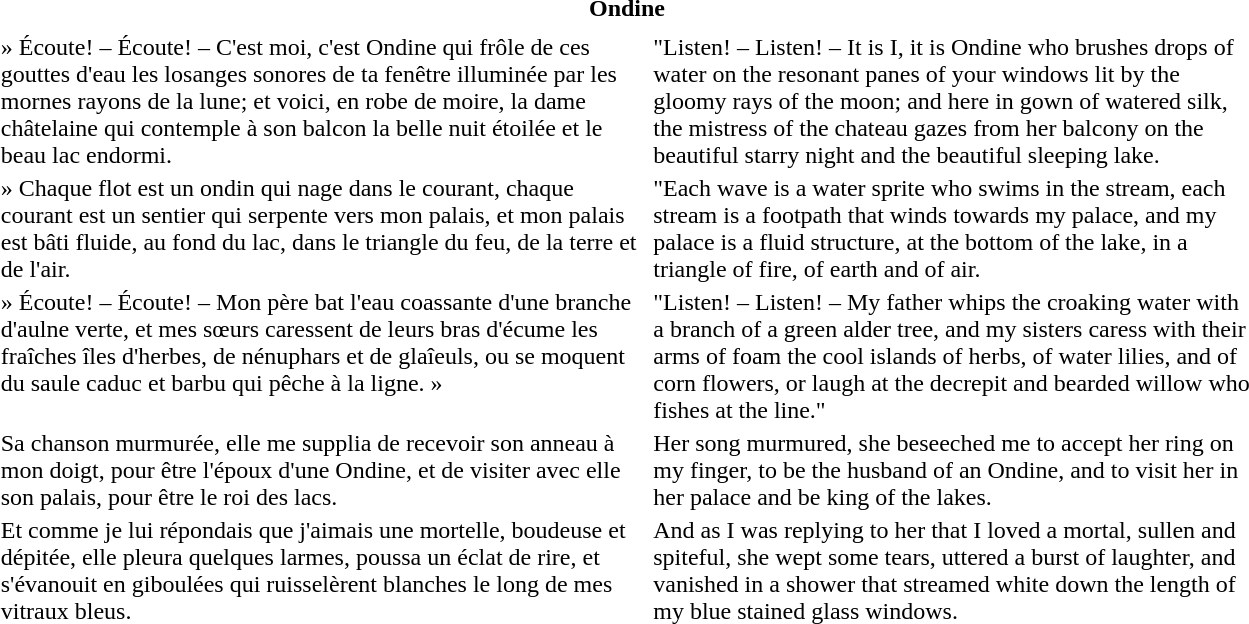<table style="margin-left: auto; margin-right: auto; border: none;">
<tr>
<th colspan="2">Ondine</th>
</tr>
<tr>
<td style="padding-right:2em;" width="400px" valign="top"></td>
<td width="400px" valign="top"></td>
</tr>
<tr>
<td valign=top>» Écoute! – Écoute! – C'est moi, c'est Ondine qui frôle de ces gouttes d'eau les losanges sonores de ta fenêtre illuminée par les mornes rayons de la lune; et voici, en robe de moire, la dame châtelaine qui contemple à son balcon la belle nuit étoilée et le beau lac endormi.</td>
<td valign=top>"Listen! – Listen! – It is I, it is Ondine who brushes drops of water on the resonant panes of your windows lit by the gloomy rays of the moon; and here in gown of watered silk, the mistress of the chateau gazes from her balcony on the beautiful starry night and the beautiful sleeping lake.</td>
</tr>
<tr>
<td valign=top>» Chaque flot est un ondin qui nage dans le courant, chaque courant est un sentier qui serpente vers mon palais, et mon palais est bâti fluide, au fond du lac, dans le triangle du feu, de la terre et de l'air.</td>
<td valign=top>"Each wave is a water sprite who swims in the stream, each stream is a footpath that winds towards my palace, and my palace is a fluid structure, at the bottom of the lake, in a triangle of fire, of earth and of air.</td>
</tr>
<tr>
<td valign=top>» Écoute! – Écoute! – Mon père bat l'eau coassante d'une branche d'aulne verte, et mes sœurs caressent de leurs bras d'écume les fraîches îles d'herbes, de nénuphars et de glaîeuls, ou se moquent du saule caduc et barbu qui pêche à la ligne. »</td>
<td valign=top>"Listen! – Listen! – My father whips the croaking water with a branch of a green alder tree, and my sisters caress with their arms of foam the cool islands of herbs, of water lilies, and of corn flowers, or laugh at the decrepit and bearded willow who fishes at the line."</td>
</tr>
<tr>
<td valign=top>Sa chanson murmurée, elle me supplia de recevoir son anneau à mon doigt, pour être l'époux d'une Ondine, et de visiter avec elle son palais, pour être le roi des lacs.</td>
<td valign=top>Her song murmured, she beseeched me to accept her ring on my finger, to be the husband of an Ondine, and to visit her in her palace and be king of the lakes.</td>
</tr>
<tr>
<td valign=top>Et comme je lui répondais que j'aimais une mortelle, boudeuse et dépitée, elle pleura quelques larmes, poussa un éclat de rire, et s'évanouit en giboulées qui ruisselèrent blanches le long de mes vitraux bleus.</td>
<td valign=top>And as I was replying to her that I loved a mortal, sullen and spiteful, she wept some tears, uttered a burst of laughter, and vanished in a shower that streamed white down the length of my blue stained glass windows.</td>
</tr>
</table>
